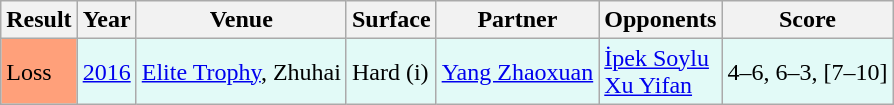<table class="sortable wikitable">
<tr>
<th>Result</th>
<th>Year</th>
<th>Venue</th>
<th>Surface</th>
<th>Partner</th>
<th>Opponents</th>
<th class="unsortable">Score</th>
</tr>
<tr bgcolor=E2FAF7>
<td bgcolor=ffa07a>Loss</td>
<td><a href='#'>2016</a></td>
<td><a href='#'>Elite Trophy</a>, Zhuhai</td>
<td>Hard (i)</td>
<td> <a href='#'>Yang Zhaoxuan</a></td>
<td> <a href='#'>İpek Soylu</a> <br>  <a href='#'>Xu Yifan</a></td>
<td>4–6, 6–3, [7–10]</td>
</tr>
</table>
